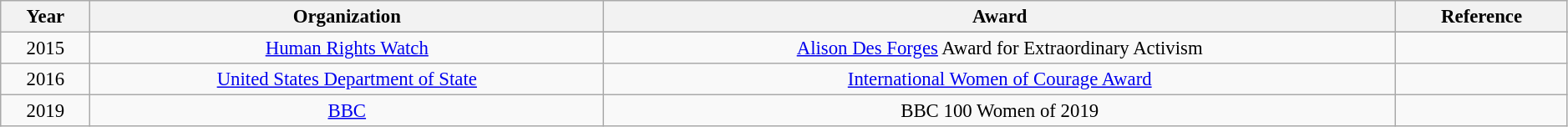<table class="wikitable"  style="text-align: center; font-size:95%; width:99%;">
<tr>
<th>Year</th>
<th>Organization</th>
<th>Award</th>
<th>Reference</th>
</tr>
<tr>
<td rowspan="2">2015</td>
</tr>
<tr>
<td><a href='#'>Human Rights Watch</a></td>
<td><a href='#'>Alison Des Forges</a> Award for Extraordinary Activism</td>
<td></td>
</tr>
<tr>
<td>2016</td>
<td><a href='#'>United States Department of State</a></td>
<td><a href='#'>International Women of Courage Award</a></td>
<td></td>
</tr>
<tr>
<td>2019</td>
<td><a href='#'>BBC</a></td>
<td>BBC 100 Women of 2019</td>
<td></td>
</tr>
</table>
